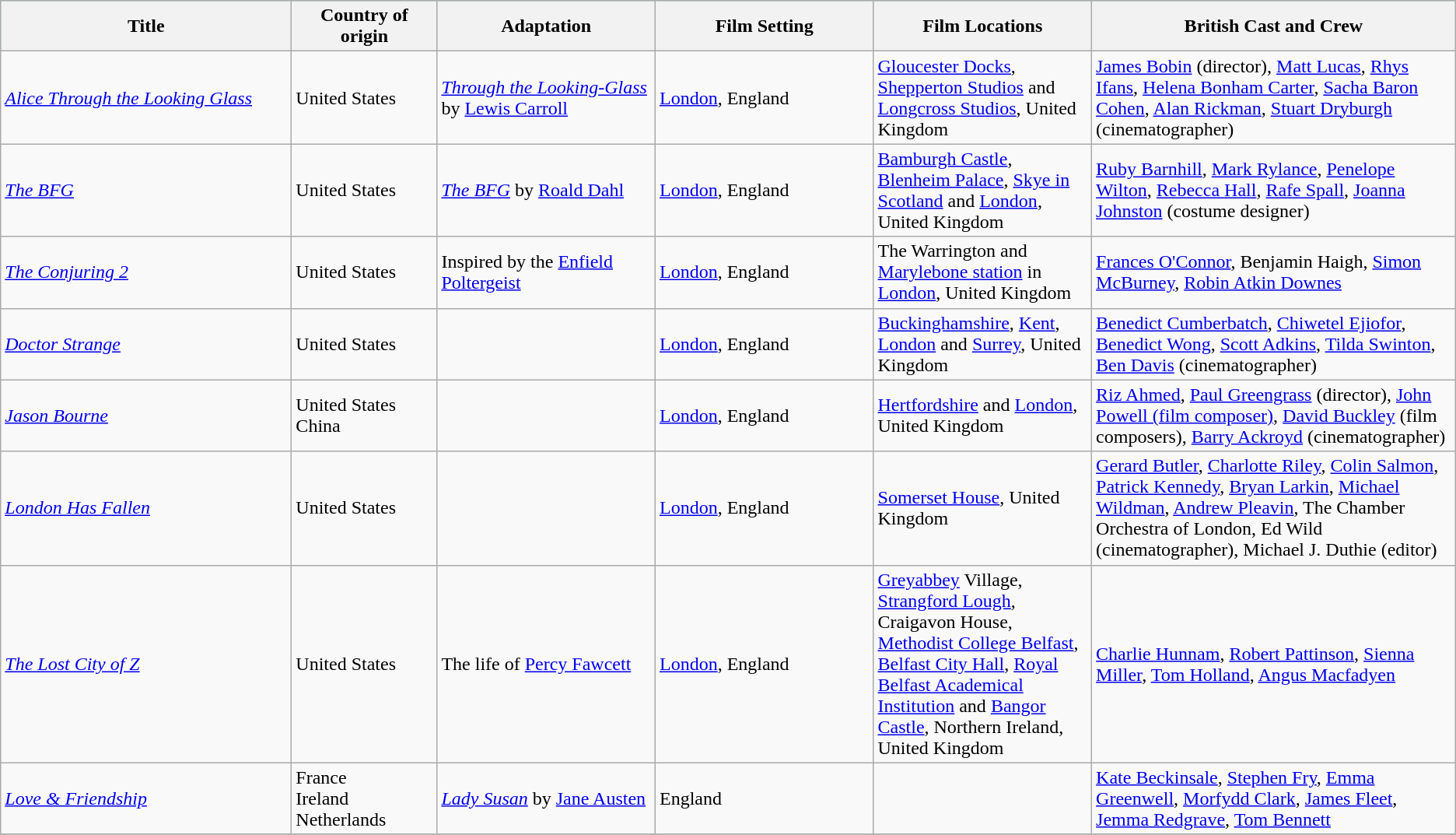<table class="wikitable">
<tr style="background:#b0e0e6; text-align:center;">
<th style="width:20%;">Title</th>
<th style="width:10%;">Country of origin</th>
<th style="width:15%;">Adaptation</th>
<th style="width:15%;">Film Setting</th>
<th style="width:15%;">Film Locations</th>
<th style="width:30%;">British Cast and Crew</th>
</tr>
<tr>
<td><em><a href='#'>Alice Through the Looking Glass</a></em></td>
<td>United States</td>
<td><em><a href='#'>Through the Looking-Glass</a></em> by <a href='#'>Lewis Carroll</a></td>
<td><a href='#'>London</a>, England</td>
<td><a href='#'>Gloucester Docks</a>, <a href='#'>Shepperton Studios</a> and <a href='#'>Longcross Studios</a>, United Kingdom</td>
<td><a href='#'>James Bobin</a> (director), <a href='#'>Matt Lucas</a>, <a href='#'>Rhys Ifans</a>, <a href='#'>Helena Bonham Carter</a>, <a href='#'>Sacha Baron Cohen</a>, <a href='#'>Alan Rickman</a>, <a href='#'>Stuart Dryburgh</a> (cinematographer)</td>
</tr>
<tr>
<td><em><a href='#'>The BFG</a></em></td>
<td>United States</td>
<td><em><a href='#'>The BFG</a></em> by <a href='#'>Roald Dahl</a></td>
<td><a href='#'>London</a>, England</td>
<td><a href='#'>Bamburgh Castle</a>, <a href='#'>Blenheim Palace</a>, <a href='#'>Skye in Scotland</a> and <a href='#'>London</a>, United Kingdom</td>
<td><a href='#'>Ruby Barnhill</a>, <a href='#'>Mark Rylance</a>, <a href='#'>Penelope Wilton</a>, <a href='#'>Rebecca Hall</a>, <a href='#'>Rafe Spall</a>, <a href='#'>Joanna Johnston</a> (costume designer)</td>
</tr>
<tr>
<td><em><a href='#'>The Conjuring 2</a></em></td>
<td>United States</td>
<td>Inspired by the <a href='#'>Enfield Poltergeist</a></td>
<td><a href='#'>London</a>, England</td>
<td>The Warrington and <a href='#'>Marylebone station</a> in <a href='#'>London</a>, United Kingdom</td>
<td><a href='#'>Frances O'Connor</a>, Benjamin Haigh, <a href='#'>Simon McBurney</a>, <a href='#'>Robin Atkin Downes</a></td>
</tr>
<tr>
<td><em><a href='#'>Doctor Strange</a></em></td>
<td>United States</td>
<td></td>
<td><a href='#'>London</a>, England</td>
<td><a href='#'>Buckinghamshire</a>, <a href='#'>Kent</a>, <a href='#'>London</a> and <a href='#'>Surrey</a>, United Kingdom</td>
<td><a href='#'>Benedict Cumberbatch</a>, <a href='#'>Chiwetel Ejiofor</a>, <a href='#'>Benedict Wong</a>, <a href='#'>Scott Adkins</a>, <a href='#'>Tilda Swinton</a>, <a href='#'>Ben Davis</a> (cinematographer)</td>
</tr>
<tr>
<td><em><a href='#'>Jason Bourne</a></em></td>
<td>United States<br>China</td>
<td></td>
<td><a href='#'>London</a>, England</td>
<td><a href='#'>Hertfordshire</a> and <a href='#'>London</a>, United Kingdom</td>
<td><a href='#'>Riz Ahmed</a>, <a href='#'>Paul Greengrass</a> (director), <a href='#'>John Powell (film composer)</a>, <a href='#'>David Buckley</a> (film composers), <a href='#'>Barry Ackroyd</a> (cinematographer)</td>
</tr>
<tr>
<td><em><a href='#'>London Has Fallen</a></em></td>
<td>United States</td>
<td></td>
<td><a href='#'>London</a>, England</td>
<td><a href='#'>Somerset House</a>, United Kingdom</td>
<td><a href='#'>Gerard Butler</a>, <a href='#'>Charlotte Riley</a>, <a href='#'>Colin Salmon</a>, <a href='#'>Patrick Kennedy</a>, <a href='#'>Bryan Larkin</a>, <a href='#'>Michael Wildman</a>, <a href='#'>Andrew Pleavin</a>, The Chamber Orchestra of London, Ed Wild (cinematographer), Michael J. Duthie (editor)</td>
</tr>
<tr>
<td><em><a href='#'>The Lost City of Z</a></em></td>
<td>United States</td>
<td>The life of <a href='#'>Percy Fawcett</a></td>
<td><a href='#'>London</a>, England</td>
<td><a href='#'>Greyabbey</a> Village, <a href='#'>Strangford Lough</a>, Craigavon House, <a href='#'>Methodist College Belfast</a>, <a href='#'>Belfast City Hall</a>, <a href='#'>Royal Belfast Academical Institution</a> and <a href='#'>Bangor Castle</a>, Northern Ireland, United Kingdom</td>
<td><a href='#'>Charlie Hunnam</a>, <a href='#'>Robert Pattinson</a>, <a href='#'>Sienna Miller</a>, <a href='#'>Tom Holland</a>, <a href='#'>Angus Macfadyen</a></td>
</tr>
<tr>
<td><em><a href='#'>Love & Friendship</a></em></td>
<td>France<br>Ireland<br>Netherlands</td>
<td><em><a href='#'>Lady Susan</a></em> by <a href='#'>Jane Austen</a></td>
<td>England</td>
<td></td>
<td><a href='#'>Kate Beckinsale</a>, <a href='#'>Stephen Fry</a>, <a href='#'>Emma Greenwell</a>, <a href='#'>Morfydd Clark</a>, <a href='#'>James Fleet</a>, <a href='#'>Jemma Redgrave</a>, <a href='#'>Tom Bennett</a></td>
</tr>
<tr>
</tr>
</table>
